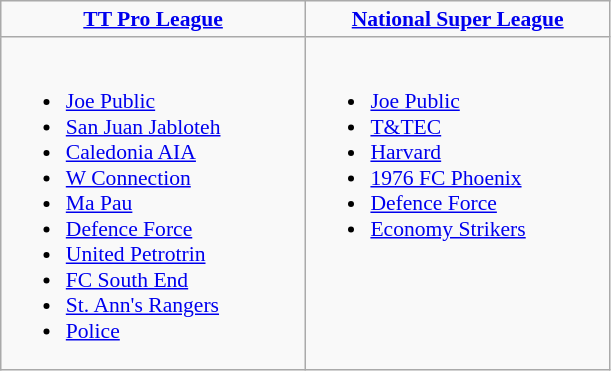<table class="wikitable" style="font-size:90%;">
<tr>
<td align="center" width=37%><strong><a href='#'>TT Pro League</a></strong></td>
<td align="center" width=37%><strong><a href='#'>National Super League</a></strong></td>
</tr>
<tr valign="top">
<td><br><ul><li><a href='#'>Joe Public</a></li><li><a href='#'>San Juan Jabloteh</a></li><li><a href='#'>Caledonia AIA</a></li><li><a href='#'>W Connection</a></li><li><a href='#'>Ma Pau</a></li><li><a href='#'>Defence Force</a></li><li><a href='#'>United Petrotrin</a></li><li><a href='#'>FC South End</a></li><li><a href='#'>St. Ann's Rangers</a></li><li><a href='#'>Police</a></li></ul></td>
<td><br><ul><li><a href='#'>Joe Public</a></li><li><a href='#'>T&TEC</a></li><li><a href='#'>Harvard</a></li><li><a href='#'>1976 FC Phoenix</a></li><li><a href='#'>Defence Force</a></li><li><a href='#'>Economy Strikers</a></li></ul></td>
</tr>
</table>
